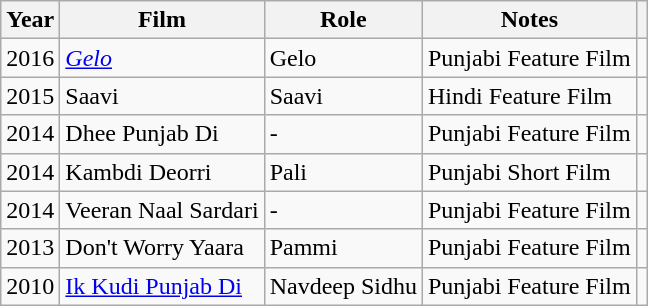<table class="wikitable">
<tr>
<th>Year</th>
<th>Film</th>
<th>Role</th>
<th>Notes</th>
<th></th>
</tr>
<tr>
<td>2016</td>
<td><em><a href='#'>Gelo</a></em></td>
<td>Gelo</td>
<td>Punjabi Feature Film</td>
<td></td>
</tr>
<tr>
<td>2015</td>
<td>Saavi</td>
<td>Saavi</td>
<td>Hindi Feature Film</td>
<td></td>
</tr>
<tr>
<td>2014</td>
<td>Dhee Punjab Di</td>
<td>-</td>
<td>Punjabi Feature Film</td>
<td></td>
</tr>
<tr>
<td>2014</td>
<td>Kambdi Deorri</td>
<td>Pali</td>
<td>Punjabi Short Film</td>
<td></td>
</tr>
<tr>
<td>2014</td>
<td>Veeran Naal Sardari</td>
<td>-</td>
<td>Punjabi Feature Film</td>
<td></td>
</tr>
<tr>
<td>2013</td>
<td>Don't Worry Yaara</td>
<td>Pammi</td>
<td>Punjabi Feature Film</td>
<td></td>
</tr>
<tr>
<td>2010</td>
<td><a href='#'>Ik Kudi Punjab Di</a></td>
<td>Navdeep Sidhu</td>
<td>Punjabi Feature Film</td>
<td></td>
</tr>
</table>
